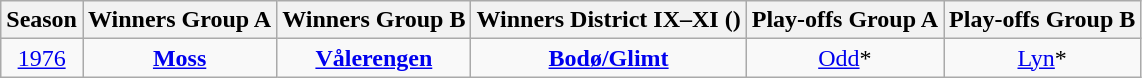<table class="wikitable sortable" style="text-align:center;">
<tr>
<th>Season</th>
<th>Winners Group A</th>
<th>Winners Group B</th>
<th>Winners District IX–XI ()</th>
<th>Play-offs Group A</th>
<th>Play-offs Group B</th>
</tr>
<tr>
<td><a href='#'>1976</a></td>
<td><strong><a href='#'>Moss</a></strong></td>
<td><strong><a href='#'>Vålerengen</a></strong></td>
<td><strong><a href='#'>Bodø/Glimt</a></strong></td>
<td><a href='#'>Odd</a>*</td>
<td><a href='#'>Lyn</a>*</td>
</tr>
</table>
